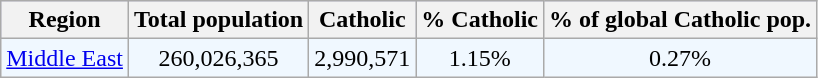<table class="wikitable">
<tr bgcolor=#CCCCFF>
<th>Region</th>
<th>Total population</th>
<th>Catholic</th>
<th>% Catholic</th>
<th>% of global Catholic pop.</th>
</tr>
<tr ALIGN=center bgcolor=#F0F8FF>
<td><a href='#'>Middle East</a></td>
<td>260,026,365</td>
<td>2,990,571</td>
<td>1.15%</td>
<td>0.27%</td>
</tr>
</table>
